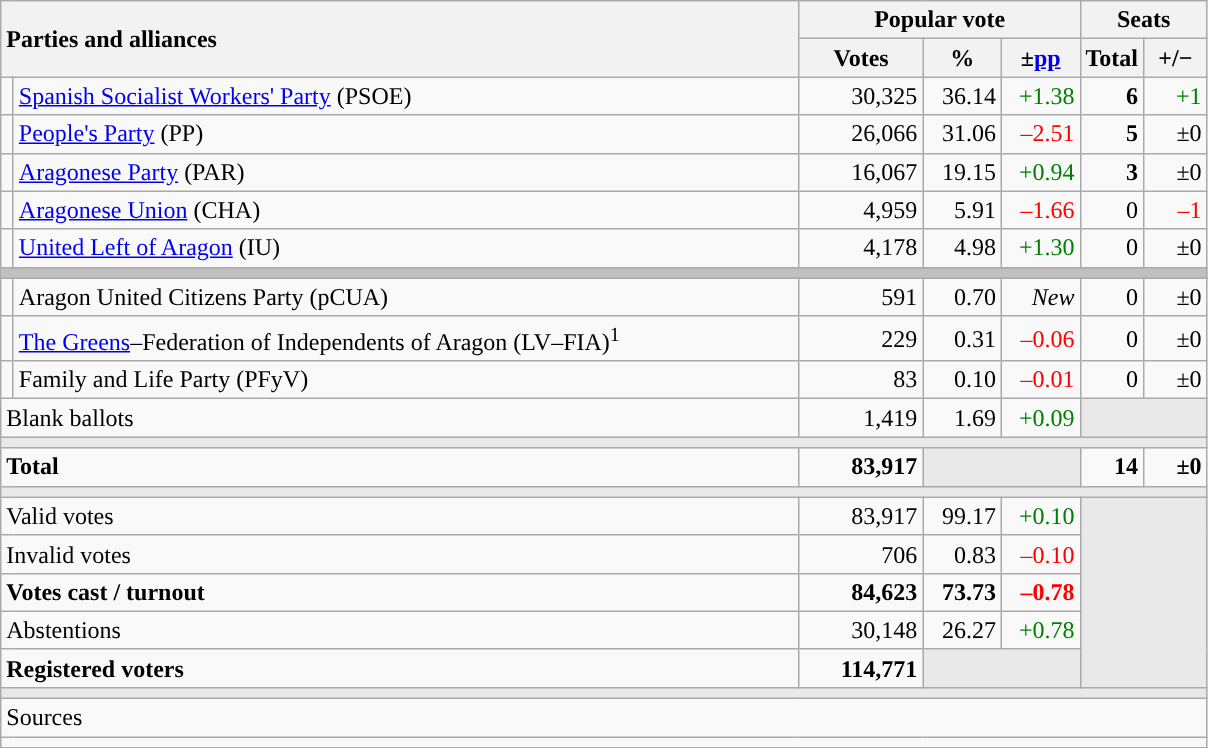<table class="wikitable" style="text-align:right;">
<tr>
<th style="text-align:left;" rowspan="2" colspan="2" width="525">Parties and alliances</th>
<th colspan="3">Popular vote</th>
<th colspan="2">Seats</th>
</tr>
<tr>
<th width="75">Votes</th>
<th width="45">%</th>
<th width="45">±<a href='#'>pp</a></th>
<th width="35">Total</th>
<th width="35">+/−</th>
</tr>
<tr>
<td width="1" style="color:inherit;background:"></td>
<td align="left"><a href='#'>Spanish Socialist Workers' Party</a> (PSOE)</td>
<td>30,325</td>
<td>36.14</td>
<td style="color:green;">+1.38</td>
<td><strong>6</strong></td>
<td style="color:green;">+1</td>
</tr>
<tr>
<td style="color:inherit;background:"></td>
<td align="left"><a href='#'>People's Party</a> (PP)</td>
<td>26,066</td>
<td>31.06</td>
<td style="color:red;">–2.51</td>
<td><strong>5</strong></td>
<td>±0</td>
</tr>
<tr>
<td style="color:inherit;background:"></td>
<td align="left"><a href='#'>Aragonese Party</a> (PAR)</td>
<td>16,067</td>
<td>19.15</td>
<td style="color:green;">+0.94</td>
<td><strong>3</strong></td>
<td>±0</td>
</tr>
<tr>
<td style="color:inherit;background:"></td>
<td align="left"><a href='#'>Aragonese Union</a> (CHA)</td>
<td>4,959</td>
<td>5.91</td>
<td style="color:red;">–1.66</td>
<td>0</td>
<td style="color:red;">–1</td>
</tr>
<tr>
<td style="color:inherit;background:"></td>
<td align="left"><a href='#'>United Left of Aragon</a> (IU)</td>
<td>4,178</td>
<td>4.98</td>
<td style="color:green;">+1.30</td>
<td>0</td>
<td>±0</td>
</tr>
<tr>
<td colspan="7" bgcolor="#C0C0C0"></td>
</tr>
<tr>
<td style="color:inherit;background:"></td>
<td align="left">Aragon United Citizens Party (pCUA)</td>
<td>591</td>
<td>0.70</td>
<td><em>New</em></td>
<td>0</td>
<td>±0</td>
</tr>
<tr>
<td style="color:inherit;background:"></td>
<td align="left"><a href='#'>The Greens</a>–Federation of Independents of Aragon (LV–FIA)<sup>1</sup></td>
<td>229</td>
<td>0.31</td>
<td style="color:red;">–0.06</td>
<td>0</td>
<td>±0</td>
</tr>
<tr>
<td style="color:inherit;background:"></td>
<td align="left">Family and Life Party (PFyV)</td>
<td>83</td>
<td>0.10</td>
<td style="color:red;">–0.01</td>
<td>0</td>
<td>±0</td>
</tr>
<tr>
<td align="left" colspan="2">Blank ballots</td>
<td>1,419</td>
<td>1.69</td>
<td style="color:green;">+0.09</td>
<td bgcolor="#E9E9E9" colspan="2"></td>
</tr>
<tr>
<td colspan="7" bgcolor="#E9E9E9"></td>
</tr>
<tr style="font-weight:bold;">
<td align="left" colspan="2">Total</td>
<td>83,917</td>
<td bgcolor="#E9E9E9" colspan="2"></td>
<td>14</td>
<td>±0</td>
</tr>
<tr>
<td colspan="7" bgcolor="#E9E9E9"></td>
</tr>
<tr>
<td align="left" colspan="2">Valid votes</td>
<td>83,917</td>
<td>99.17</td>
<td style="color:green;">+0.10</td>
<td bgcolor="#E9E9E9" colspan="2" rowspan="5"></td>
</tr>
<tr>
<td align="left" colspan="2">Invalid votes</td>
<td>706</td>
<td>0.83</td>
<td style="color:red;">–0.10</td>
</tr>
<tr style="font-weight:bold;">
<td align="left" colspan="2">Votes cast / turnout</td>
<td>84,623</td>
<td>73.73</td>
<td style="color:red;">–0.78</td>
</tr>
<tr>
<td align="left" colspan="2">Abstentions</td>
<td>30,148</td>
<td>26.27</td>
<td style="color:green;">+0.78</td>
</tr>
<tr style="font-weight:bold;">
<td align="left" colspan="2">Registered voters</td>
<td>114,771</td>
<td bgcolor="#E9E9E9" colspan="2"></td>
</tr>
<tr>
<td colspan="7" bgcolor="#E9E9E9"></td>
</tr>
<tr>
<td align="left" colspan="7">Sources</td>
</tr>
<tr>
<td colspan="7" style="text-align:left; max-width:790px;"></td>
</tr>
</table>
